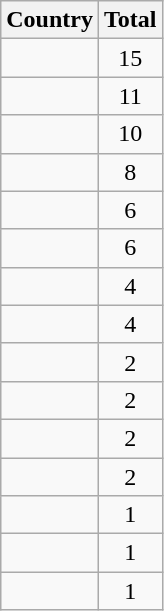<table class="sortable wikitable">
<tr>
<th>Country</th>
<th>Total</th>
</tr>
<tr>
<td></td>
<td align=center>15</td>
</tr>
<tr>
<td></td>
<td align=center>11</td>
</tr>
<tr>
<td></td>
<td align=center>10</td>
</tr>
<tr>
<td></td>
<td align=center>8</td>
</tr>
<tr>
<td></td>
<td align=center>6</td>
</tr>
<tr>
<td></td>
<td align=center>6</td>
</tr>
<tr>
<td></td>
<td align=center>4</td>
</tr>
<tr>
<td></td>
<td align=center>4</td>
</tr>
<tr>
<td></td>
<td align=center>2</td>
</tr>
<tr>
<td></td>
<td align=center>2</td>
</tr>
<tr>
<td></td>
<td align=center>2</td>
</tr>
<tr>
<td></td>
<td align=center>2</td>
</tr>
<tr>
<td></td>
<td align=center>1</td>
</tr>
<tr>
<td></td>
<td align=center>1</td>
</tr>
<tr>
<td></td>
<td align=center>1</td>
</tr>
</table>
